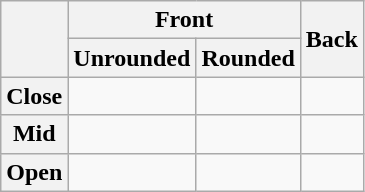<table class="wikitable" style="text-align:center">
<tr>
<th rowspan="2"></th>
<th colspan="2">Front</th>
<th rowspan="2">Back</th>
</tr>
<tr>
<th>Unrounded</th>
<th>Rounded</th>
</tr>
<tr>
<th>Close</th>
<td> </td>
<td> </td>
<td> </td>
</tr>
<tr>
<th>Mid</th>
<td> </td>
<td> </td>
<td> </td>
</tr>
<tr>
<th>Open</th>
<td> </td>
<td></td>
<td> </td>
</tr>
</table>
